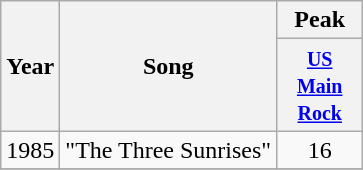<table class="wikitable">
<tr>
<th rowspan="2">Year</th>
<th rowspan="2">Song</th>
<th colspan="6">Peak</th>
</tr>
<tr>
<th width="50"><small><a href='#'>US Main Rock</a></small><br></th>
</tr>
<tr>
<td>1985</td>
<td>"The Three Sunrises"</td>
<td align="center">16</td>
</tr>
<tr>
</tr>
</table>
